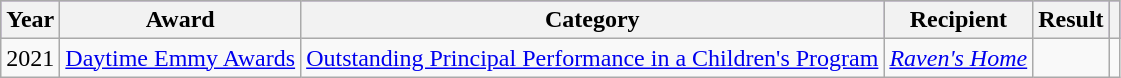<table class="wikitable">
<tr style="background:#96c; text-align:center;">
<th>Year</th>
<th>Award</th>
<th>Category</th>
<th>Recipient</th>
<th>Result</th>
<th></th>
</tr>
<tr>
<td>2021</td>
<td><a href='#'>Daytime Emmy Awards</a></td>
<td><a href='#'>Outstanding Principal Performance in a Children's Program</a></td>
<td><em><a href='#'>Raven's Home</a></em></td>
<td></td>
<td></td>
</tr>
</table>
